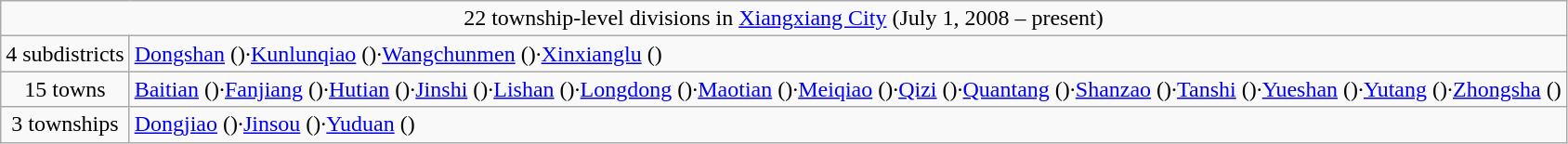<table class="wikitable">
<tr>
<td style="text-align:center;" colspan="2">22 township-level divisions in <a href='#'>Xiangxiang City</a> (July 1, 2008 – present)</td>
</tr>
<tr align=left>
<td align=center>4 subdistricts</td>
<td><a href='#'>Dongshan</a> ()·<a href='#'>Kunlunqiao</a> ()·<a href='#'>Wangchunmen</a> ()·<a href='#'>Xinxianglu</a> ()</td>
</tr>
<tr align=left>
<td align=center>15 towns</td>
<td><a href='#'>Baitian</a> ()·<a href='#'>Fanjiang</a> ()·<a href='#'>Hutian</a> ()·<a href='#'>Jinshi</a> ()·<a href='#'>Lishan</a> ()·<a href='#'>Longdong</a> ()·<a href='#'>Maotian</a> ()·<a href='#'>Meiqiao</a> ()·<a href='#'>Qizi</a> ()·<a href='#'>Quantang</a> ()·<a href='#'>Shanzao</a> ()·<a href='#'>Tanshi</a> ()·<a href='#'>Yueshan</a> ()·<a href='#'>Yutang</a> ()·<a href='#'>Zhongsha</a> ()</td>
</tr>
<tr align=left>
<td align=center>3 townships</td>
<td><a href='#'>Dongjiao</a> ()·<a href='#'>Jinsou</a> ()·<a href='#'>Yuduan</a> ()</td>
</tr>
</table>
